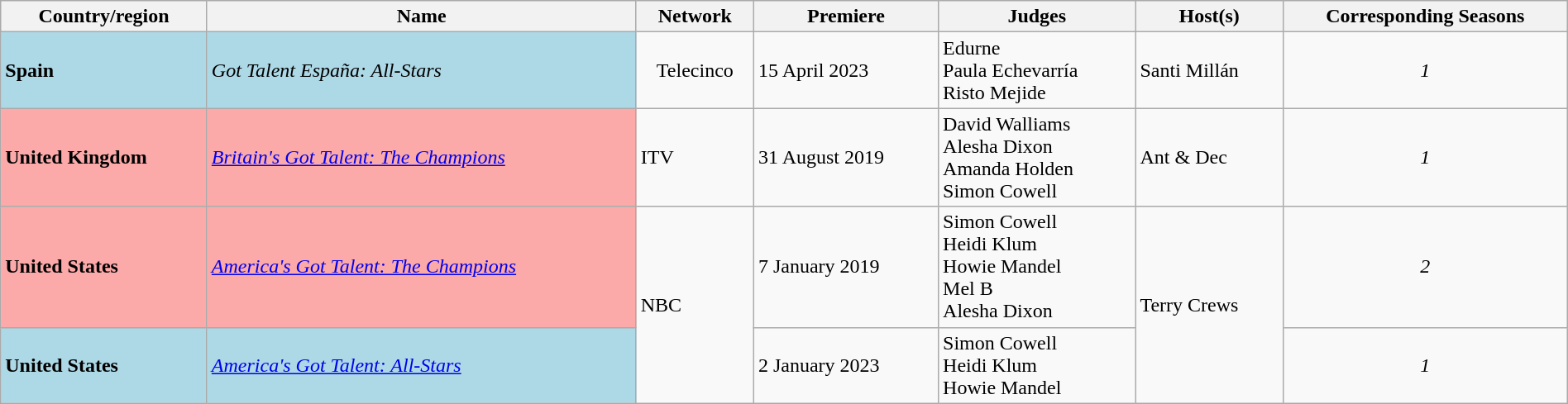<table class="wikitable"  style="text-align:center; line-height:18px; width:100%;">
<tr>
<th>Country/region</th>
<th>Name</th>
<th>Network</th>
<th>Premiere</th>
<th>Judges</th>
<th>Host(s)</th>
<th>Corresponding Seasons</th>
</tr>
<tr>
<td style="background:#ADD8E6; text-align:left;"><strong>Spain</strong></td>
<td style="background:#ADD8E6; text-align:left;"><em>Got Talent España: All-Stars</em></td>
<td>Telecinco</td>
<td style="text-align:left;">15 April 2023</td>
<td style="text-align:left;">Edurne<br>Paula Echevarría<br>Risto Mejide</td>
<td style="text-align:left;">Santi Millán</td>
<td><em>1</em></td>
</tr>
<tr>
<td style="background:#FCA9A9; text-align:left;"><strong>United Kingdom</strong></td>
<td style="background:#FCA9A9; text-align:left;"><em><a href='#'>Britain's Got Talent: The Champions</a></em></td>
<td style="text-align:left;">ITV</td>
<td style="text-align:left;">31 August 2019</td>
<td style="text-align:left;">David Walliams<br>Alesha Dixon<br>Amanda Holden<br>Simon Cowell</td>
<td style="text-align:left;">Ant & Dec</td>
<td><em>1</em></td>
</tr>
<tr>
<td style="background:#fca9a9; text-align:left;"><strong>United States</strong></td>
<td style="background:#fca9a9; text-align:left;"><em><a href='#'>America's Got Talent: The Champions</a></em></td>
<td rowspan="2" style="text-align:left;">NBC</td>
<td style="text-align:left;">7 January 2019</td>
<td style="text-align:left;">Simon Cowell<br>Heidi Klum<br>Howie Mandel<br>Mel B <br>Alesha Dixon </td>
<td rowspan="2" style="text-align:left;">Terry Crews</td>
<td><em>2</em></td>
</tr>
<tr>
<td style="background:#ADD8E6; text-align:left;"><strong>United States</strong></td>
<td style="background:#ADD8E6; text-align:left;"><em><a href='#'>America's Got Talent: All-Stars</a></em></td>
<td style="text-align:left;">2 January 2023</td>
<td style="text-align:left;">Simon Cowell<br>Heidi Klum<br>Howie Mandel</td>
<td><em>1</em></td>
</tr>
</table>
